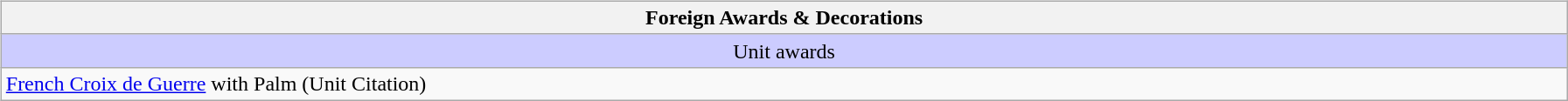<table width="95%">
<tr>
<td valign="top" width="100%"><br><table class="wikitable" width="100%">
<tr>
<th>Foreign Awards & Decorations</th>
</tr>
<tr style="background:#ccccff;" align=center>
<td>Unit awards</td>
</tr>
<tr>
<td> <a href='#'>French Croix de Guerre</a> with Palm (Unit Citation)</td>
</tr>
</table>
</td>
</tr>
</table>
